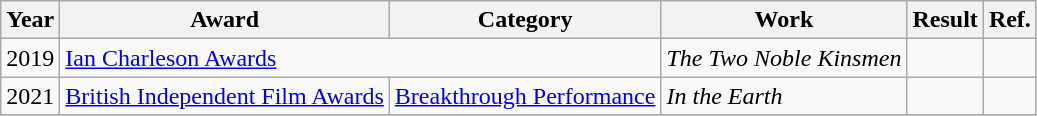<table class="wikitable plainrowheaders">
<tr>
<th>Year</th>
<th>Award</th>
<th>Category</th>
<th>Work</th>
<th>Result</th>
<th>Ref.</th>
</tr>
<tr>
<td>2019</td>
<td colspan="2"><a href='#'>Ian Charleson Awards</a></td>
<td><em>The Two Noble Kinsmen</em></td>
<td></td>
<td></td>
</tr>
<tr>
<td>2021</td>
<td><a href='#'>British Independent Film Awards</a></td>
<td><a href='#'>Breakthrough Performance</a></td>
<td><em>In the Earth</em></td>
<td></td>
<td></td>
</tr>
<tr>
</tr>
</table>
